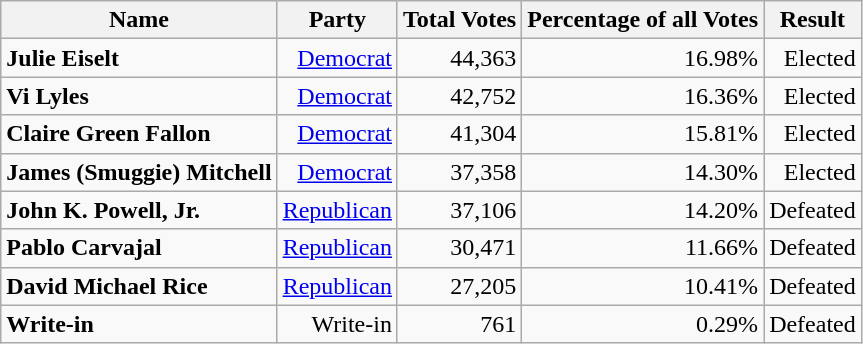<table class="wikitable sortable" style="text-align:right;" border="1">
<tr>
<th scope="col">Name</th>
<th scope="col">Party</th>
<th scope="col">Total Votes</th>
<th scope="col">Percentage of all Votes</th>
<th scope="col">Result</th>
</tr>
<tr>
<td align="left" data-sort-value="Eiselt, Julie"><strong>Julie Eiselt</strong></td>
<td><a href='#'>Democrat</a></td>
<td>44,363</td>
<td>16.98%</td>
<td>Elected</td>
</tr>
<tr>
<td align="left" data-sort-value="Lyles, Vi"><strong>Vi Lyles</strong></td>
<td><a href='#'>Democrat</a></td>
<td>42,752</td>
<td>16.36%</td>
<td>Elected</td>
</tr>
<tr>
<td align="left" data-sort-value="Fallon, Claire Green"><strong>Claire Green Fallon</strong></td>
<td><a href='#'>Democrat</a></td>
<td>41,304</td>
<td>15.81%</td>
<td>Elected</td>
</tr>
<tr>
<td align="left" data-sort-value="Mitchell, James (Smuggie)"><strong>James (Smuggie) Mitchell</strong></td>
<td><a href='#'>Democrat</a></td>
<td>37,358</td>
<td>14.30%</td>
<td>Elected</td>
</tr>
<tr>
<td align="left" data-sort-value="Powell, John K., Jr."><strong>John K. Powell, Jr.</strong></td>
<td><a href='#'>Republican</a></td>
<td>37,106</td>
<td>14.20%</td>
<td>Defeated</td>
</tr>
<tr>
<td align="left" data-sort-value="Carvajal, Pablo"><strong>Pablo Carvajal</strong></td>
<td><a href='#'>Republican</a></td>
<td>30,471</td>
<td>11.66%</td>
<td>Defeated</td>
</tr>
<tr>
<td align="left" data-sort-value="Rice, David Michael"><strong>David Michael Rice</strong></td>
<td><a href='#'>Republican</a></td>
<td>27,205</td>
<td>10.41%</td>
<td>Defeated</td>
</tr>
<tr>
<td align="left" data-sort-value="ZZ"><strong>Write-in</strong></td>
<td>Write-in</td>
<td>761</td>
<td>0.29%</td>
<td>Defeated</td>
</tr>
</table>
